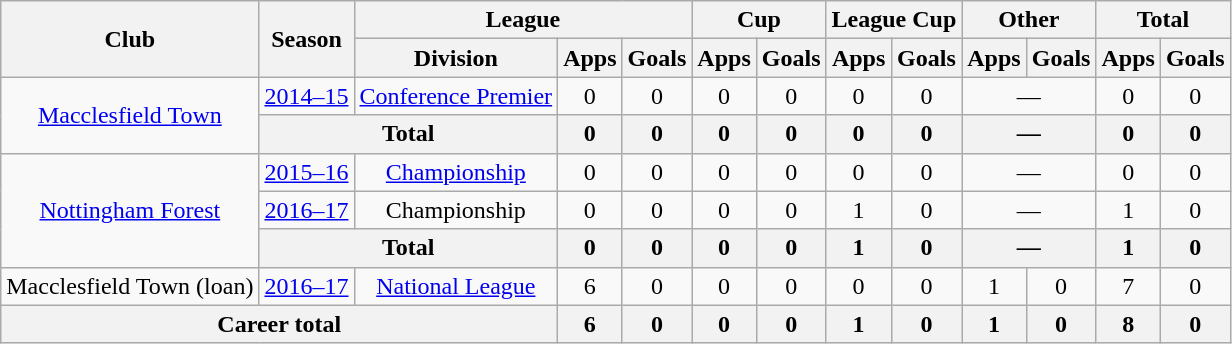<table class="wikitable" style="text-align: center;">
<tr>
<th rowspan="2">Club</th>
<th rowspan="2">Season</th>
<th colspan="3">League</th>
<th colspan="2">Cup</th>
<th colspan="2">League Cup</th>
<th colspan="2">Other</th>
<th colspan="2">Total</th>
</tr>
<tr>
<th>Division</th>
<th>Apps</th>
<th>Goals</th>
<th>Apps</th>
<th>Goals</th>
<th>Apps</th>
<th>Goals</th>
<th>Apps</th>
<th>Goals</th>
<th>Apps</th>
<th>Goals</th>
</tr>
<tr>
<td rowspan="2"><a href='#'>Macclesfield Town</a></td>
<td><a href='#'>2014–15</a></td>
<td><a href='#'>Conference Premier</a></td>
<td>0</td>
<td>0</td>
<td>0</td>
<td>0</td>
<td>0</td>
<td>0</td>
<td colspan="2">—</td>
<td>0</td>
<td>0</td>
</tr>
<tr>
<th colspan="2">Total</th>
<th>0</th>
<th>0</th>
<th>0</th>
<th>0</th>
<th>0</th>
<th>0</th>
<th colspan="2">—</th>
<th>0</th>
<th>0</th>
</tr>
<tr>
<td rowspan="3"><a href='#'>Nottingham Forest</a></td>
<td><a href='#'>2015–16</a></td>
<td><a href='#'>Championship</a></td>
<td>0</td>
<td>0</td>
<td>0</td>
<td>0</td>
<td>0</td>
<td>0</td>
<td colspan="2">—</td>
<td>0</td>
<td>0</td>
</tr>
<tr>
<td><a href='#'>2016–17</a></td>
<td>Championship</td>
<td>0</td>
<td>0</td>
<td>0</td>
<td>0</td>
<td>1</td>
<td>0</td>
<td colspan="2">—</td>
<td>1</td>
<td>0</td>
</tr>
<tr>
<th colspan="2">Total</th>
<th>0</th>
<th>0</th>
<th>0</th>
<th>0</th>
<th>1</th>
<th>0</th>
<th colspan="2">—</th>
<th>1</th>
<th>0</th>
</tr>
<tr>
<td>Macclesfield Town (loan)</td>
<td><a href='#'>2016–17</a></td>
<td><a href='#'>National League</a></td>
<td>6</td>
<td>0</td>
<td>0</td>
<td>0</td>
<td>0</td>
<td>0</td>
<td>1</td>
<td>0</td>
<td>7</td>
<td>0</td>
</tr>
<tr>
<th colspan=3>Career total</th>
<th>6</th>
<th>0</th>
<th>0</th>
<th>0</th>
<th>1</th>
<th>0</th>
<th>1</th>
<th>0</th>
<th>8</th>
<th>0</th>
</tr>
</table>
